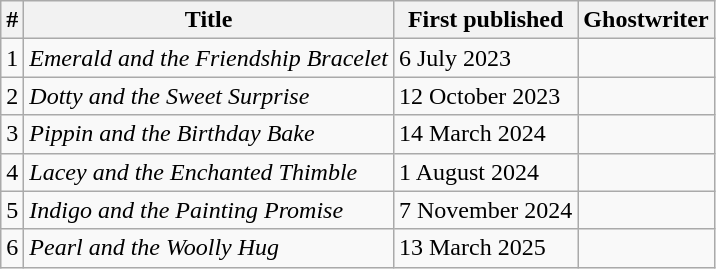<table class="wikitable sortable nowraplinks">
<tr>
<th scope="col">#</th>
<th scope="col">Title</th>
<th scope="col">First published</th>
<th scope="col">Ghostwriter</th>
</tr>
<tr>
<td bgcolor=>1</td>
<td><em>Emerald and the Friendship Bracelet</em></td>
<td>6 July 2023</td>
<td></td>
</tr>
<tr>
<td bgcolor=>2</td>
<td><em>Dotty and the Sweet Surprise</em></td>
<td>12 October 2023</td>
<td></td>
</tr>
<tr>
<td bgcolor=>3</td>
<td><em>Pippin and the Birthday Bake</em></td>
<td>14 March 2024</td>
<td></td>
</tr>
<tr>
<td bgcolor=>4</td>
<td><em>Lacey and the Enchanted Thimble</em></td>
<td>1 August 2024</td>
<td></td>
</tr>
<tr>
<td bgcolor=>5</td>
<td><em>Indigo and the Painting Promise</em></td>
<td>7 November 2024</td>
<td></td>
</tr>
<tr>
<td>6</td>
<td><em>Pearl and the Woolly Hug</em></td>
<td>13 March 2025</td>
<td></td>
</tr>
</table>
